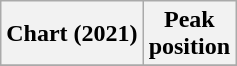<table class="wikitable plainrowheaders" style="text-align:center">
<tr>
<th scope="col">Chart (2021)</th>
<th scope="col">Peak<br>position</th>
</tr>
<tr>
</tr>
</table>
